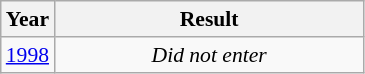<table class="wikitable" style="text-align: center; font-size:90%">
<tr>
<th>Year</th>
<th style="width:200px">Result</th>
</tr>
<tr>
<td> <a href='#'>1998</a></td>
<td><em>Did not enter</em></td>
</tr>
</table>
